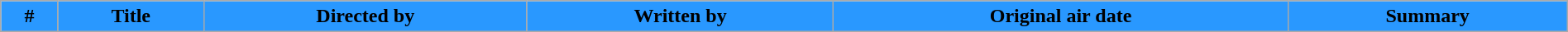<table class="wikitable plainrowheaders" style="width:100%; margin:auto;">
<tr>
<th style="background-color: #2998FF;">#</th>
<th style="background-color: #2998FF;">Title</th>
<th style="background-color: #2998FF;">Directed by</th>
<th style="background-color: #2998FF;">Written by</th>
<th style="background-color: #2998FF;">Original air date</th>
<th style="background-color: #2998FF;">Summary<br>


</th>
</tr>
</table>
